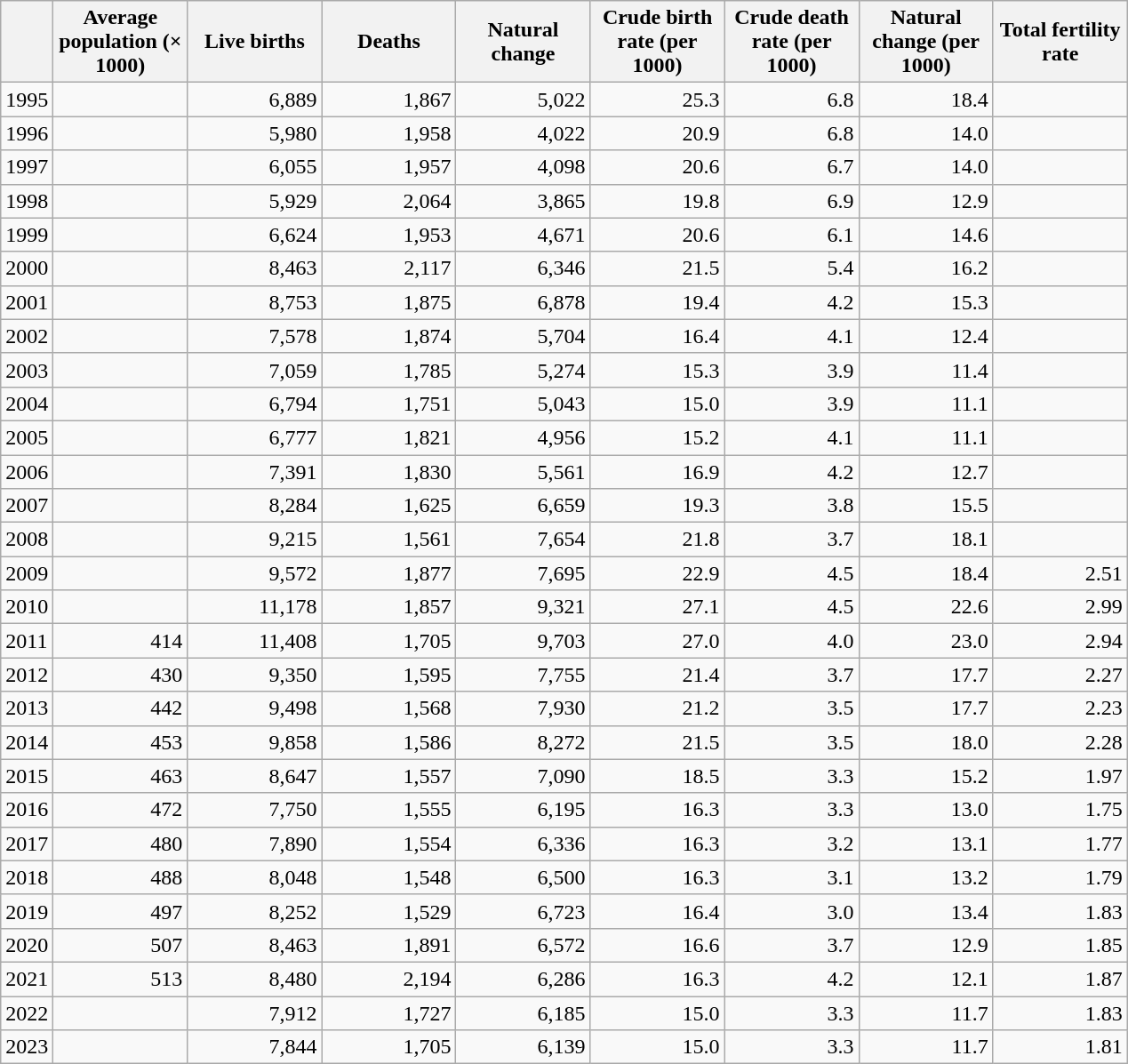<table class="wikitable">
<tr>
<th></th>
<th style="width:70pt;">Average population (× 1000)</th>
<th style="width:70pt;">Live births</th>
<th style="width:70pt;">Deaths</th>
<th style="width:70pt;">Natural change</th>
<th style="width:70pt;">Crude birth rate (per 1000)</th>
<th style="width:70pt;">Crude death rate (per 1000)</th>
<th style="width:70pt;">Natural change (per 1000)</th>
<th style="width:70pt;">Total fertility rate</th>
</tr>
<tr>
<td>1995</td>
<td style="text-align:right;"></td>
<td style="text-align:right;">6,889</td>
<td style="text-align:right;">1,867</td>
<td style="text-align:right;">5,022</td>
<td style="text-align:right;">25.3</td>
<td style="text-align:right;">6.8</td>
<td style="text-align:right;">18.4</td>
<td></td>
</tr>
<tr>
<td>1996</td>
<td style="text-align:right;"></td>
<td style="text-align:right;">5,980</td>
<td style="text-align:right;">1,958</td>
<td style="text-align:right;">4,022</td>
<td style="text-align:right;">20.9</td>
<td style="text-align:right;">6.8</td>
<td style="text-align:right;">14.0</td>
<td></td>
</tr>
<tr>
<td>1997</td>
<td style="text-align:right;"></td>
<td style="text-align:right;">6,055</td>
<td style="text-align:right;">1,957</td>
<td style="text-align:right;">4,098</td>
<td style="text-align:right;">20.6</td>
<td style="text-align:right;">6.7</td>
<td style="text-align:right;">14.0</td>
<td></td>
</tr>
<tr>
<td>1998</td>
<td style="text-align:right;"></td>
<td style="text-align:right;">5,929</td>
<td style="text-align:right;">2,064</td>
<td style="text-align:right;">3,865</td>
<td style="text-align:right;">19.8</td>
<td style="text-align:right;">6.9</td>
<td style="text-align:right;">12.9</td>
<td></td>
</tr>
<tr>
<td>1999</td>
<td style="text-align:right;"></td>
<td style="text-align:right;">6,624</td>
<td style="text-align:right;">1,953</td>
<td style="text-align:right;">4,671</td>
<td style="text-align:right;">20.6</td>
<td style="text-align:right;">6.1</td>
<td style="text-align:right;">14.6</td>
<td></td>
</tr>
<tr>
<td>2000</td>
<td style="text-align:right;"></td>
<td style="text-align:right;">8,463</td>
<td style="text-align:right;">2,117</td>
<td style="text-align:right;">6,346</td>
<td style="text-align:right;">21.5</td>
<td style="text-align:right;">5.4</td>
<td style="text-align:right;">16.2</td>
<td></td>
</tr>
<tr>
<td>2001</td>
<td style="text-align:right;"></td>
<td style="text-align:right;">8,753</td>
<td style="text-align:right;">1,875</td>
<td style="text-align:right;">6,878</td>
<td style="text-align:right;">19.4</td>
<td style="text-align:right;">4.2</td>
<td style="text-align:right;">15.3</td>
<td></td>
</tr>
<tr>
<td>2002</td>
<td style="text-align:right;"></td>
<td style="text-align:right;">7,578</td>
<td style="text-align:right;">1,874</td>
<td style="text-align:right;">5,704</td>
<td style="text-align:right;">16.4</td>
<td style="text-align:right;">4.1</td>
<td style="text-align:right;">12.4</td>
<td></td>
</tr>
<tr>
<td>2003</td>
<td style="text-align:right;"></td>
<td style="text-align:right;">7,059</td>
<td style="text-align:right;">1,785</td>
<td style="text-align:right;">5,274</td>
<td style="text-align:right;">15.3</td>
<td style="text-align:right;">3.9</td>
<td style="text-align:right;">11.4</td>
<td></td>
</tr>
<tr>
<td>2004</td>
<td style="text-align:right;"></td>
<td style="text-align:right;">6,794</td>
<td style="text-align:right;">1,751</td>
<td style="text-align:right;">5,043</td>
<td style="text-align:right;">15.0</td>
<td style="text-align:right;">3.9</td>
<td style="text-align:right;">11.1</td>
<td></td>
</tr>
<tr>
<td>2005</td>
<td style="text-align:right;"></td>
<td style="text-align:right;">6,777</td>
<td style="text-align:right;">1,821</td>
<td style="text-align:right;">4,956</td>
<td style="text-align:right;">15.2</td>
<td style="text-align:right;">4.1</td>
<td style="text-align:right;">11.1</td>
<td></td>
</tr>
<tr>
<td>2006</td>
<td style="text-align:right;"></td>
<td style="text-align:right;">7,391</td>
<td style="text-align:right;">1,830</td>
<td style="text-align:right;">5,561</td>
<td style="text-align:right;">16.9</td>
<td style="text-align:right;">4.2</td>
<td style="text-align:right;">12.7</td>
<td></td>
</tr>
<tr>
<td>2007</td>
<td style="text-align:right;"></td>
<td style="text-align:right;">8,284</td>
<td style="text-align:right;">1,625</td>
<td style="text-align:right;">6,659</td>
<td style="text-align:right;">19.3</td>
<td style="text-align:right;">3.8</td>
<td style="text-align:right;">15.5</td>
<td></td>
</tr>
<tr>
<td>2008</td>
<td style="text-align:right;"></td>
<td style="text-align:right;">9,215</td>
<td style="text-align:right;">1,561</td>
<td style="text-align:right;">7,654</td>
<td style="text-align:right;">21.8</td>
<td style="text-align:right;">3.7</td>
<td style="text-align:right;">18.1</td>
<td></td>
</tr>
<tr>
<td>2009</td>
<td style="text-align:right;"></td>
<td style="text-align:right;">9,572</td>
<td style="text-align:right;">1,877</td>
<td style="text-align:right;">7,695</td>
<td style="text-align:right;">22.9</td>
<td style="text-align:right;">4.5</td>
<td style="text-align:right;">18.4</td>
<td style="text-align:right;">2.51</td>
</tr>
<tr>
<td>2010</td>
<td style="text-align:right;"></td>
<td style="text-align:right;">11,178</td>
<td style="text-align:right;">1,857</td>
<td style="text-align:right;">9,321</td>
<td style="text-align:right;">27.1</td>
<td style="text-align:right;">4.5</td>
<td style="text-align:right;">22.6</td>
<td style="text-align:right;">2.99</td>
</tr>
<tr>
<td>2011</td>
<td style="text-align:right;">414</td>
<td style="text-align:right;">11,408</td>
<td style="text-align:right;">1,705</td>
<td style="text-align:right;">9,703</td>
<td style="text-align:right;">27.0</td>
<td style="text-align:right;">4.0</td>
<td style="text-align:right;">23.0</td>
<td style="text-align:right;">2.94</td>
</tr>
<tr>
<td>2012</td>
<td style="text-align:right;">430</td>
<td style="text-align:right;">9,350</td>
<td style="text-align:right;">1,595</td>
<td style="text-align:right;">7,755</td>
<td style="text-align:right;">21.4</td>
<td style="text-align:right;">3.7</td>
<td style="text-align:right;">17.7</td>
<td style="text-align:right;">2.27</td>
</tr>
<tr>
<td>2013</td>
<td style="text-align:right;">442</td>
<td style="text-align:right;">9,498</td>
<td style="text-align:right;">1,568</td>
<td style="text-align:right;">7,930</td>
<td style="text-align:right;">21.2</td>
<td style="text-align:right;">3.5</td>
<td style="text-align:right;">17.7</td>
<td style="text-align:right;">2.23</td>
</tr>
<tr>
<td>2014</td>
<td style="text-align:right;">453</td>
<td style="text-align:right;">9,858</td>
<td style="text-align:right;">1,586</td>
<td style="text-align:right;">8,272</td>
<td style="text-align:right;">21.5</td>
<td style="text-align:right;">3.5</td>
<td style="text-align:right;">18.0</td>
<td style="text-align:right;">2.28</td>
</tr>
<tr>
<td>2015</td>
<td style="text-align:right;">463</td>
<td style="text-align:right;">8,647</td>
<td style="text-align:right;">1,557</td>
<td style="text-align:right;">7,090</td>
<td style="text-align:right;">18.5</td>
<td style="text-align:right;">3.3</td>
<td style="text-align:right;">15.2</td>
<td style="text-align:right;">1.97</td>
</tr>
<tr>
<td>2016</td>
<td style="text-align:right;">472</td>
<td style="text-align:right;">7,750</td>
<td style="text-align:right;">1,555</td>
<td style="text-align:right;">6,195</td>
<td style="text-align:right;">16.3</td>
<td style="text-align:right;">3.3</td>
<td style="text-align:right;">13.0</td>
<td style="text-align:right;">1.75</td>
</tr>
<tr>
<td>2017</td>
<td style="text-align:right;">480</td>
<td style="text-align:right;">7,890</td>
<td style="text-align:right;">1,554</td>
<td style="text-align:right;">6,336</td>
<td style="text-align:right;">16.3</td>
<td style="text-align:right;">3.2</td>
<td style="text-align:right;">13.1</td>
<td style="text-align:right;">1.77</td>
</tr>
<tr>
<td>2018</td>
<td style="text-align:right;">488</td>
<td style="text-align:right;">8,048</td>
<td style="text-align:right;">1,548</td>
<td style="text-align:right;">6,500</td>
<td style="text-align:right;">16.3</td>
<td style="text-align:right;">3.1</td>
<td style="text-align:right;">13.2</td>
<td style="text-align:right;">1.79</td>
</tr>
<tr>
<td>2019</td>
<td style="text-align:right;">497</td>
<td style="text-align:right;">8,252</td>
<td style="text-align:right;">1,529</td>
<td style="text-align:right;">6,723</td>
<td style="text-align:right;">16.4</td>
<td style="text-align:right;">3.0</td>
<td style="text-align:right;">13.4</td>
<td style="text-align:right;">1.83</td>
</tr>
<tr>
<td>2020</td>
<td style="text-align:right;">507</td>
<td style="text-align:right;">8,463</td>
<td style="text-align:right;">1,891</td>
<td style="text-align:right;">6,572</td>
<td style="text-align:right;">16.6</td>
<td style="text-align:right;">3.7</td>
<td style="text-align:right;">12.9</td>
<td style="text-align:right;">1.85</td>
</tr>
<tr>
<td>2021</td>
<td style="text-align:right;">513</td>
<td style="text-align:right;">8,480</td>
<td style="text-align:right;">2,194</td>
<td style="text-align:right;">6,286</td>
<td style="text-align:right;">16.3</td>
<td style="text-align:right;">4.2</td>
<td style="text-align:right;">12.1</td>
<td style="text-align:right;">1.87</td>
</tr>
<tr>
<td>2022</td>
<td style="text-align:right;"></td>
<td style="text-align:right;">7,912</td>
<td style="text-align:right;">1,727</td>
<td style="text-align:right;">6,185</td>
<td style="text-align:right;">15.0</td>
<td style="text-align:right;">3.3</td>
<td style="text-align:right;">11.7</td>
<td style="text-align:right;">1.83</td>
</tr>
<tr>
<td>2023</td>
<td style="text-align:right;"></td>
<td style="text-align:right;">7,844</td>
<td style="text-align:right;">1,705</td>
<td style="text-align:right;">6,139</td>
<td style="text-align:right;">15.0</td>
<td style="text-align:right;">3.3</td>
<td style="text-align:right;">11.7</td>
<td style="text-align:right;">1.81</td>
</tr>
</table>
